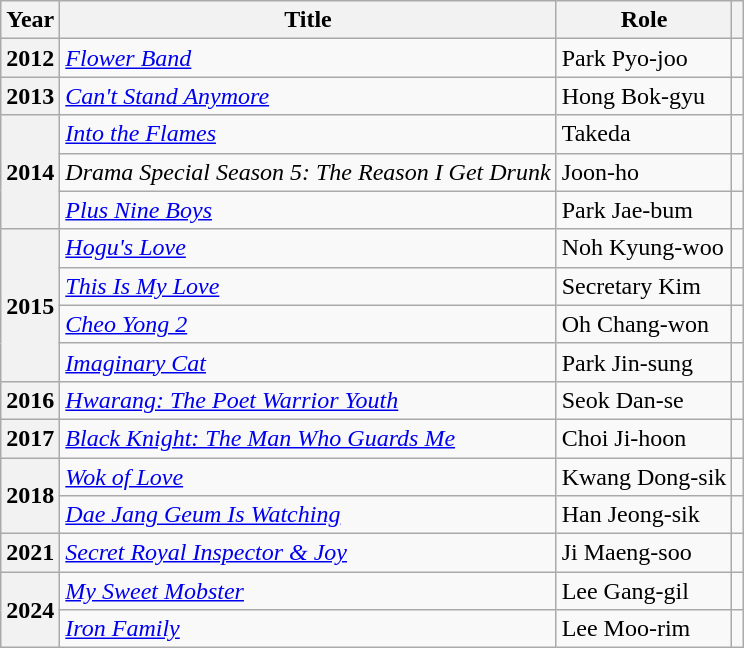<table class="wikitable plainrowheaders sortable">
<tr>
<th scope="col">Year</th>
<th scope="col">Title</th>
<th scope="col">Role</th>
<th scope="col" class="unsortable"></th>
</tr>
<tr>
<th scope="row">2012</th>
<td><em><a href='#'>Flower Band</a></em></td>
<td>Park Pyo-joo</td>
<td style="text-align:center"></td>
</tr>
<tr>
<th scope="row">2013</th>
<td><em><a href='#'>Can't Stand Anymore</a></em></td>
<td>Hong Bok-gyu</td>
<td style="text-align:center"></td>
</tr>
<tr>
<th scope="row" rowspan="3">2014</th>
<td><em><a href='#'>Into the Flames</a></em></td>
<td>Takeda</td>
<td style="text-align:center"></td>
</tr>
<tr>
<td><em>Drama Special Season 5: The Reason I Get Drunk</em></td>
<td>Joon-ho</td>
<td style="text-align:center"></td>
</tr>
<tr>
<td><em><a href='#'>Plus Nine Boys</a></em></td>
<td>Park Jae-bum</td>
<td style="text-align:center"></td>
</tr>
<tr>
<th scope="row" rowspan="4">2015</th>
<td><em><a href='#'>Hogu's Love</a></em></td>
<td>Noh Kyung-woo</td>
<td style="text-align:center"></td>
</tr>
<tr>
<td><em><a href='#'>This Is My Love</a></em></td>
<td>Secretary Kim</td>
<td style="text-align:center"></td>
</tr>
<tr>
<td><em><a href='#'>Cheo Yong 2</a></em></td>
<td>Oh Chang-won</td>
<td style="text-align:center"></td>
</tr>
<tr>
<td><em><a href='#'>Imaginary Cat</a></em></td>
<td>Park Jin-sung</td>
<td style="text-align:center"></td>
</tr>
<tr>
<th scope="row">2016</th>
<td><em><a href='#'>Hwarang: The Poet Warrior Youth</a></em></td>
<td>Seok Dan-se</td>
<td style="text-align:center"></td>
</tr>
<tr>
<th scope="row">2017</th>
<td><em><a href='#'>Black Knight: The Man Who Guards Me</a></em></td>
<td>Choi Ji-hoon</td>
<td style="text-align:center"></td>
</tr>
<tr>
<th scope="row" rowspan="2">2018</th>
<td><em><a href='#'>Wok of Love</a></em></td>
<td>Kwang Dong-sik</td>
<td style="text-align:center"></td>
</tr>
<tr>
<td><em><a href='#'>Dae Jang Geum Is Watching</a></em></td>
<td>Han Jeong-sik</td>
<td style="text-align:center"></td>
</tr>
<tr>
<th scope="row">2021</th>
<td><em><a href='#'>Secret Royal Inspector & Joy</a></em></td>
<td>Ji Maeng-soo</td>
<td style="text-align:center"></td>
</tr>
<tr>
<th scope="row" rowspan="2">2024</th>
<td><em><a href='#'>My Sweet Mobster</a></em></td>
<td>Lee Gang-gil</td>
<td style="text-align:center"></td>
</tr>
<tr>
<td><em><a href='#'>Iron Family</a></em></td>
<td>Lee Moo-rim</td>
<td style="text-align:center"></td>
</tr>
</table>
